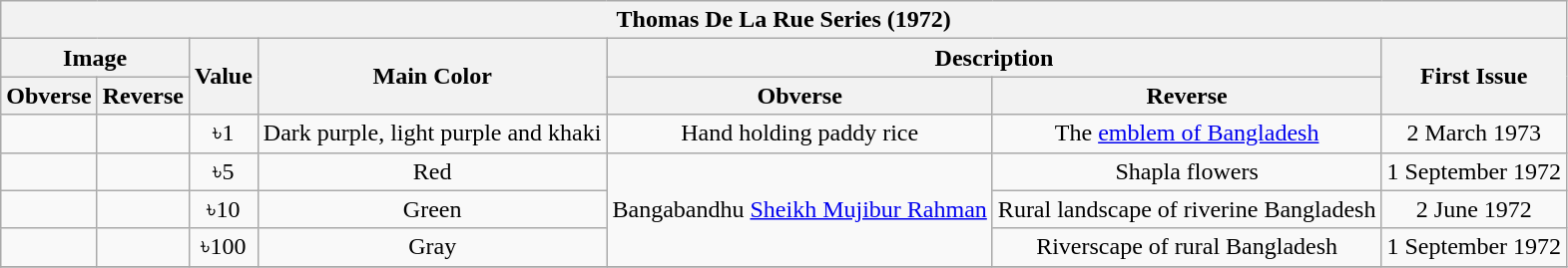<table class="wikitable" style="text-align:center">
<tr>
<th colspan="8">Thomas De La Rue Series (1972)</th>
</tr>
<tr>
<th colspan="2">Image</th>
<th rowspan="2">Value</th>
<th rowspan="2">Main Color</th>
<th colspan="2">Description</th>
<th rowspan="2">First Issue</th>
</tr>
<tr>
<th>Obverse</th>
<th>Reverse</th>
<th>Obverse</th>
<th>Reverse</th>
</tr>
<tr>
<td></td>
<td></td>
<td>৳1</td>
<td>Dark purple, light purple and khaki</td>
<td>Hand holding paddy rice</td>
<td>The <a href='#'>emblem of Bangladesh</a></td>
<td>2 March 1973</td>
</tr>
<tr>
<td></td>
<td></td>
<td>৳5</td>
<td>Red</td>
<td rowspan="3">Bangabandhu <a href='#'>Sheikh Mujibur Rahman</a></td>
<td>Shapla flowers</td>
<td>1 September 1972</td>
</tr>
<tr>
<td></td>
<td></td>
<td>৳10</td>
<td>Green</td>
<td>Rural landscape of riverine Bangladesh</td>
<td>2 June 1972</td>
</tr>
<tr>
<td></td>
<td></td>
<td>৳100</td>
<td>Gray</td>
<td>Riverscape of rural Bangladesh</td>
<td>1 September 1972</td>
</tr>
<tr>
</tr>
</table>
